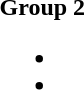<table style="float:left; margin-right:1em">
<tr>
<td><strong>Group 2</strong><br><ul><li></li><li></li></ul></td>
</tr>
</table>
